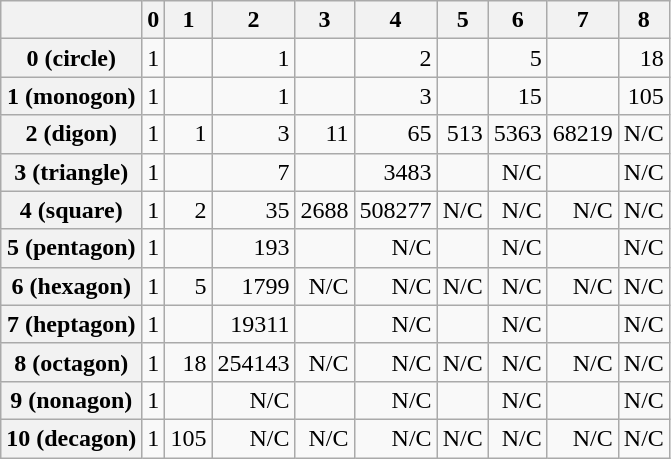<table class="wikitable" style="font-size:100%;text-align:right;">
<tr>
<th></th>
<th>0</th>
<th>1</th>
<th>2</th>
<th>3</th>
<th>4</th>
<th>5</th>
<th>6</th>
<th>7</th>
<th>8</th>
</tr>
<tr>
<th>0 (circle)</th>
<td>1</td>
<td></td>
<td>1</td>
<td></td>
<td>2</td>
<td></td>
<td>5</td>
<td></td>
<td>18</td>
</tr>
<tr>
<th>1 (monogon)</th>
<td>1</td>
<td></td>
<td>1</td>
<td></td>
<td>3</td>
<td></td>
<td>15</td>
<td></td>
<td>105</td>
</tr>
<tr>
<th>2 (digon)</th>
<td>1</td>
<td>1</td>
<td>3</td>
<td>11</td>
<td>65</td>
<td>513</td>
<td>5363</td>
<td>68219</td>
<td>N/C</td>
</tr>
<tr>
<th>3 (triangle)</th>
<td>1</td>
<td></td>
<td>7</td>
<td></td>
<td>3483</td>
<td></td>
<td>N/C</td>
<td></td>
<td>N/C</td>
</tr>
<tr>
<th>4 (square)</th>
<td>1</td>
<td>2</td>
<td>35</td>
<td>2688</td>
<td>508277</td>
<td>N/C</td>
<td>N/C</td>
<td>N/C</td>
<td>N/C</td>
</tr>
<tr>
<th>5 (pentagon)</th>
<td>1</td>
<td></td>
<td>193</td>
<td></td>
<td>N/C</td>
<td></td>
<td>N/C</td>
<td></td>
<td>N/C</td>
</tr>
<tr>
<th>6 (hexagon)</th>
<td>1</td>
<td>5</td>
<td>1799</td>
<td>N/C</td>
<td>N/C</td>
<td>N/C</td>
<td>N/C</td>
<td>N/C</td>
<td>N/C</td>
</tr>
<tr>
<th>7 (heptagon)</th>
<td>1</td>
<td></td>
<td>19311</td>
<td></td>
<td>N/C</td>
<td></td>
<td>N/C</td>
<td></td>
<td>N/C</td>
</tr>
<tr>
<th>8 (octagon)</th>
<td>1</td>
<td>18</td>
<td>254143</td>
<td>N/C</td>
<td>N/C</td>
<td>N/C</td>
<td>N/C</td>
<td>N/C</td>
<td>N/C</td>
</tr>
<tr>
<th>9 (nonagon)</th>
<td>1</td>
<td></td>
<td>N/C</td>
<td></td>
<td>N/C</td>
<td></td>
<td>N/C</td>
<td></td>
<td>N/C</td>
</tr>
<tr>
<th>10 (decagon)</th>
<td>1</td>
<td>105</td>
<td>N/C</td>
<td>N/C</td>
<td>N/C</td>
<td>N/C</td>
<td>N/C</td>
<td>N/C</td>
<td>N/C</td>
</tr>
</table>
